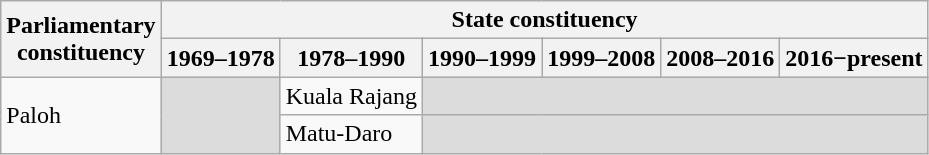<table class="wikitable">
<tr>
<th rowspan="2">Parliamentary<br>constituency</th>
<th colspan="6">State constituency</th>
</tr>
<tr>
<th>1969–1978</th>
<th>1978–1990</th>
<th>1990–1999</th>
<th>1999–2008</th>
<th>2008–2016</th>
<th>2016−present</th>
</tr>
<tr>
<td rowspan="2">Paloh</td>
<td rowspan="2" bgcolor="dcdcdc"></td>
<td>Kuala Rajang</td>
<td colspan="4" bgcolor="dcdcdc"></td>
</tr>
<tr>
<td>Matu-Daro</td>
<td colspan="4" bgcolor="dcdcdc"></td>
</tr>
</table>
